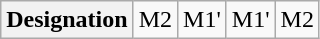<table class="wikitable">
<tr>
<th>Designation</th>
<td>M2</td>
<td>M1'</td>
<td>M1'</td>
<td>M2</td>
</tr>
</table>
